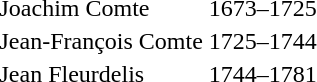<table>
<tr>
<td>Joachim Comte</td>
<td>1673–1725</td>
</tr>
<tr>
<td>Jean-François Comte</td>
<td>1725–1744</td>
</tr>
<tr>
<td>Jean Fleurdelis</td>
<td>1744–1781</td>
</tr>
</table>
